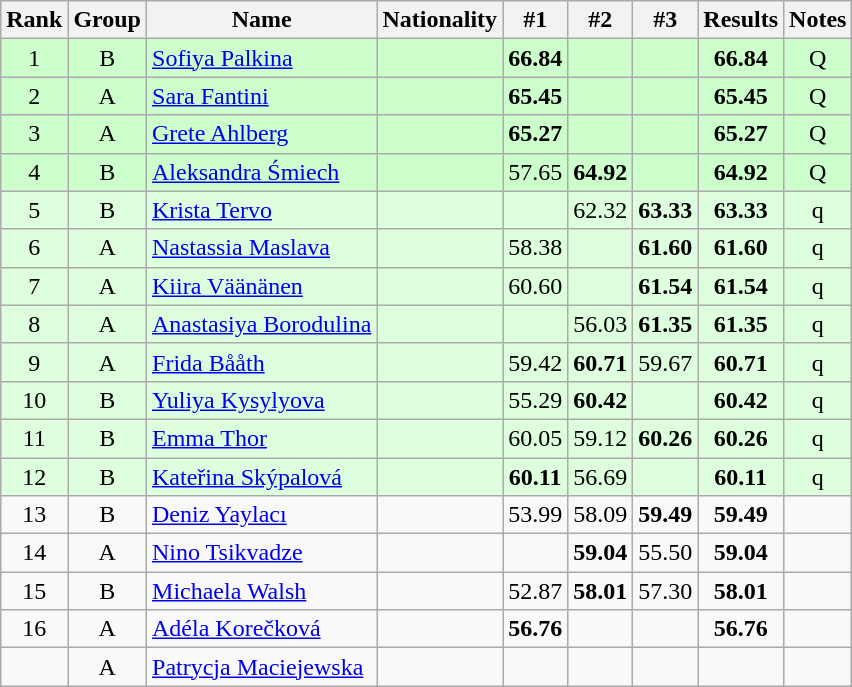<table class="wikitable sortable" style="text-align:center">
<tr>
<th>Rank</th>
<th>Group</th>
<th>Name</th>
<th>Nationality</th>
<th>#1</th>
<th>#2</th>
<th>#3</th>
<th>Results</th>
<th>Notes</th>
</tr>
<tr bgcolor=ccffcc>
<td>1</td>
<td>B</td>
<td align=left><a href='#'>Sofiya Palkina</a></td>
<td align=left></td>
<td><strong>66.84</strong></td>
<td></td>
<td></td>
<td><strong>66.84</strong></td>
<td>Q</td>
</tr>
<tr bgcolor=ccffcc>
<td>2</td>
<td>A</td>
<td align=left><a href='#'>Sara Fantini</a></td>
<td align=left></td>
<td><strong>65.45</strong></td>
<td></td>
<td></td>
<td><strong>65.45</strong></td>
<td>Q</td>
</tr>
<tr bgcolor=ccffcc>
<td>3</td>
<td>A</td>
<td align=left><a href='#'>Grete Ahlberg</a></td>
<td align=left></td>
<td><strong>65.27</strong></td>
<td></td>
<td></td>
<td><strong>65.27</strong></td>
<td>Q</td>
</tr>
<tr bgcolor=ccffcc>
<td>4</td>
<td>B</td>
<td align=left><a href='#'>Aleksandra Śmiech</a></td>
<td align=left></td>
<td>57.65</td>
<td><strong>64.92</strong></td>
<td></td>
<td><strong>64.92</strong></td>
<td>Q</td>
</tr>
<tr bgcolor=ddffdd>
<td>5</td>
<td>B</td>
<td align=left><a href='#'>Krista Tervo</a></td>
<td align=left></td>
<td></td>
<td>62.32</td>
<td><strong>63.33</strong></td>
<td><strong>63.33</strong></td>
<td>q</td>
</tr>
<tr bgcolor=ddffdd>
<td>6</td>
<td>A</td>
<td align=left><a href='#'>Nastassia Maslava</a></td>
<td align=left></td>
<td>58.38</td>
<td></td>
<td><strong>61.60</strong></td>
<td><strong>61.60</strong></td>
<td>q</td>
</tr>
<tr bgcolor=ddffdd>
<td>7</td>
<td>A</td>
<td align=left><a href='#'>Kiira Väänänen</a></td>
<td align=left></td>
<td>60.60</td>
<td></td>
<td><strong>61.54</strong></td>
<td><strong>61.54</strong></td>
<td>q</td>
</tr>
<tr bgcolor=ddffdd>
<td>8</td>
<td>A</td>
<td align=left><a href='#'>Anastasiya Borodulina</a></td>
<td align=left></td>
<td></td>
<td>56.03</td>
<td><strong>61.35</strong></td>
<td><strong>61.35</strong></td>
<td>q</td>
</tr>
<tr bgcolor=ddffdd>
<td>9</td>
<td>A</td>
<td align=left><a href='#'>Frida Bååth</a></td>
<td align=left></td>
<td>59.42</td>
<td><strong>60.71</strong></td>
<td>59.67</td>
<td><strong>60.71</strong></td>
<td>q</td>
</tr>
<tr bgcolor=ddffdd>
<td>10</td>
<td>B</td>
<td align=left><a href='#'>Yuliya Kysylyova</a></td>
<td align=left></td>
<td>55.29</td>
<td><strong>60.42</strong></td>
<td></td>
<td><strong>60.42</strong></td>
<td>q</td>
</tr>
<tr bgcolor=ddffdd>
<td>11</td>
<td>B</td>
<td align=left><a href='#'>Emma Thor</a></td>
<td align=left></td>
<td>60.05</td>
<td>59.12</td>
<td><strong>60.26</strong></td>
<td><strong>60.26</strong></td>
<td>q</td>
</tr>
<tr bgcolor=ddffdd>
<td>12</td>
<td>B</td>
<td align=left><a href='#'>Kateřina Skýpalová</a></td>
<td align=left></td>
<td><strong>60.11</strong></td>
<td>56.69</td>
<td></td>
<td><strong>60.11</strong></td>
<td>q</td>
</tr>
<tr>
<td>13</td>
<td>B</td>
<td align=left><a href='#'>Deniz Yaylacı</a></td>
<td align=left></td>
<td>53.99</td>
<td>58.09</td>
<td><strong>59.49</strong></td>
<td><strong>59.49</strong></td>
<td></td>
</tr>
<tr>
<td>14</td>
<td>A</td>
<td align=left><a href='#'>Nino Tsikvadze</a></td>
<td align=left></td>
<td></td>
<td><strong>59.04</strong></td>
<td>55.50</td>
<td><strong>59.04</strong></td>
<td></td>
</tr>
<tr>
<td>15</td>
<td>B</td>
<td align=left><a href='#'>Michaela Walsh</a></td>
<td align=left></td>
<td>52.87</td>
<td><strong>58.01</strong></td>
<td>57.30</td>
<td><strong>58.01</strong></td>
<td></td>
</tr>
<tr>
<td>16</td>
<td>A</td>
<td align=left><a href='#'>Adéla Korečková</a></td>
<td align=left></td>
<td><strong>56.76</strong></td>
<td></td>
<td></td>
<td><strong>56.76</strong></td>
<td></td>
</tr>
<tr>
<td></td>
<td>A</td>
<td align=left><a href='#'>Patrycja Maciejewska</a></td>
<td align=left></td>
<td></td>
<td></td>
<td></td>
<td></td>
<td></td>
</tr>
</table>
